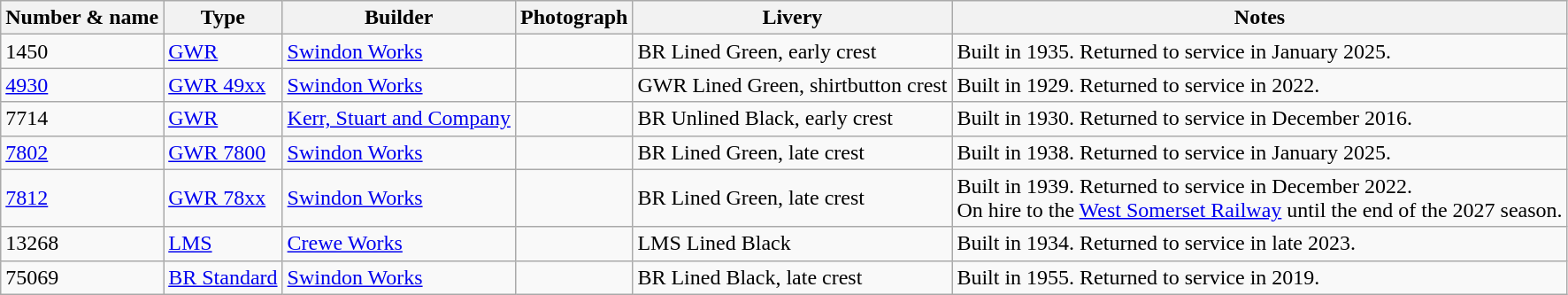<table class="wikitable">
<tr>
<th>Number & name</th>
<th>Type</th>
<th>Builder</th>
<th>Photograph</th>
<th>Livery</th>
<th>Notes</th>
</tr>
<tr>
<td>1450</td>
<td><a href='#'>GWR </a> </td>
<td><a href='#'>Swindon Works</a></td>
<td></td>
<td>BR Lined Green, early crest</td>
<td>Built in 1935. Returned to service in January 2025.</td>
</tr>
<tr>
<td><a href='#'>4930 </a></td>
<td><a href='#'>GWR 49xx </a> </td>
<td><a href='#'>Swindon Works</a></td>
<td></td>
<td>GWR Lined Green, shirtbutton crest</td>
<td>Built in 1929. Returned to service in 2022.</td>
</tr>
<tr>
<td>7714</td>
<td><a href='#'>GWR </a> </td>
<td><a href='#'>Kerr, Stuart and Company</a></td>
<td></td>
<td>BR Unlined Black, early crest</td>
<td>Built in 1930. Returned to service in December 2016.</td>
</tr>
<tr>
<td><a href='#'>7802 </a></td>
<td><a href='#'>GWR 7800 </a> </td>
<td><a href='#'>Swindon Works</a></td>
<td></td>
<td>BR Lined Green, late crest</td>
<td>Built in 1938. Returned to service in January 2025.</td>
</tr>
<tr>
<td><a href='#'>7812 </a></td>
<td><a href='#'>GWR 78xx </a> </td>
<td><a href='#'>Swindon Works</a></td>
<td></td>
<td>BR Lined Green, late crest</td>
<td>Built in 1939. Returned to service in December 2022.<br>On hire to the <a href='#'>West Somerset Railway</a> until the end of the 2027 season.</td>
</tr>
<tr>
<td>13268</td>
<td><a href='#'>LMS </a> </td>
<td><a href='#'>Crewe Works</a></td>
<td></td>
<td>LMS Lined Black </td>
<td>Built in 1934. Returned to service in late 2023.</td>
</tr>
<tr>
<td>75069</td>
<td><a href='#'>BR Standard </a> </td>
<td><a href='#'>Swindon Works</a></td>
<td></td>
<td>BR Lined Black, late crest</td>
<td>Built in 1955. Returned to service in 2019.</td>
</tr>
</table>
